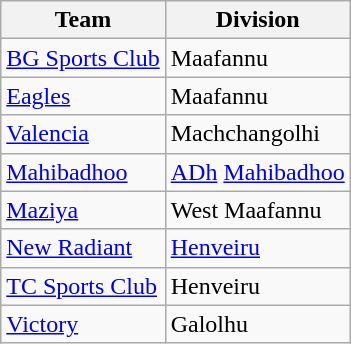<table class="wikitable sortable" style="text-align: left;">
<tr>
<th>Team</th>
<th>Division</th>
</tr>
<tr>
<td><a href='#'>BG Sports Club</a></td>
<td>Maafannu</td>
</tr>
<tr>
<td><a href='#'>Eagles</a></td>
<td>Maafannu</td>
</tr>
<tr>
<td><a href='#'>Valencia</a></td>
<td>Machchangolhi</td>
</tr>
<tr>
<td><a href='#'>Mahibadhoo</a></td>
<td><a href='#'>ADh</a> <a href='#'>Mahibadhoo</a></td>
</tr>
<tr>
<td><a href='#'>Maziya</a></td>
<td>West Maafannu</td>
</tr>
<tr>
<td><a href='#'>New Radiant</a></td>
<td><a href='#'>Henveiru</a></td>
</tr>
<tr>
<td><a href='#'>TC Sports Club</a></td>
<td>Henveiru</td>
</tr>
<tr>
<td><a href='#'>Victory</a></td>
<td>Galolhu</td>
</tr>
</table>
